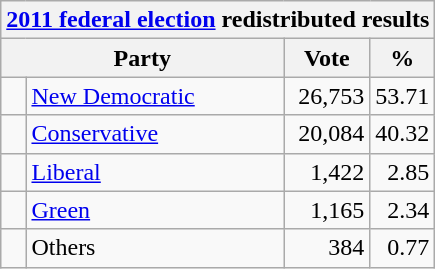<table class="wikitable">
<tr>
<th colspan="4"><a href='#'>2011 federal election</a> redistributed results</th>
</tr>
<tr>
<th width="130" bgcolor="#ddddff" colspan="2">Party</th>
<th width="50" bgcolor="#ddddff">Vote</th>
<th width="30" bgcolor="#ddddff">%</th>
</tr>
<tr>
<td> </td>
<td><a href='#'>New Democratic</a></td>
<td align=right>26,753</td>
<td align=right>53.71</td>
</tr>
<tr>
<td> </td>
<td><a href='#'>Conservative</a></td>
<td align=right>20,084</td>
<td align=right>40.32</td>
</tr>
<tr>
<td> </td>
<td><a href='#'>Liberal</a></td>
<td align=right>1,422</td>
<td align=right>2.85</td>
</tr>
<tr>
<td> </td>
<td><a href='#'>Green</a></td>
<td align=right>1,165</td>
<td align=right>2.34</td>
</tr>
<tr>
<td> </td>
<td>Others</td>
<td align=right>384</td>
<td align=right>0.77</td>
</tr>
</table>
